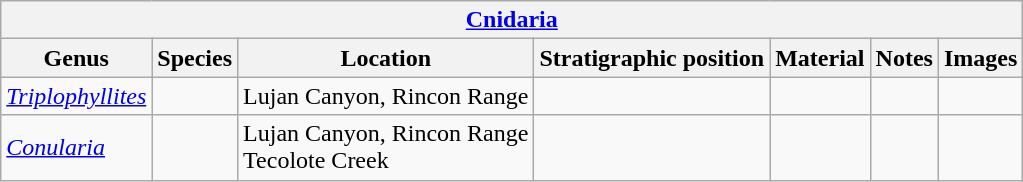<table class="wikitable sortable">
<tr>
<th colspan="7" align="center"><strong><a href='#'>Cnidaria</a></strong></th>
</tr>
<tr>
<th>Genus</th>
<th>Species</th>
<th>Location</th>
<th>Stratigraphic position</th>
<th>Material</th>
<th>Notes</th>
<th>Images</th>
</tr>
<tr>
<td><em><a href='#'>Triplophyllites</a></em></td>
<td></td>
<td>Lujan Canyon, Rincon Range</td>
<td></td>
<td></td>
<td></td>
<td></td>
</tr>
<tr>
<td><em><a href='#'>Conularia</a></em></td>
<td></td>
<td>Lujan Canyon, Rincon Range<br>Tecolote Creek</td>
<td></td>
<td></td>
<td></td>
<td></td>
</tr>
</table>
